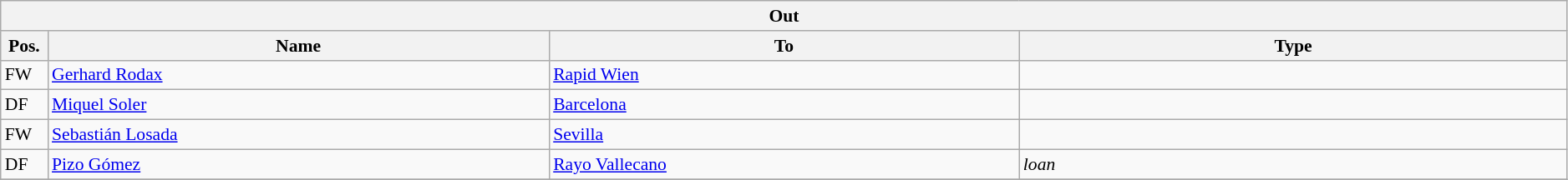<table class="wikitable" style="font-size:90%;width:99%;">
<tr>
<th colspan="4">Out</th>
</tr>
<tr>
<th width=3%>Pos.</th>
<th width=32%>Name</th>
<th width=30%>To</th>
<th width=35%>Type</th>
</tr>
<tr>
<td>FW</td>
<td><a href='#'>Gerhard Rodax</a></td>
<td><a href='#'>Rapid Wien</a></td>
<td></td>
</tr>
<tr>
<td>DF</td>
<td><a href='#'>Miquel Soler</a></td>
<td><a href='#'>Barcelona</a></td>
<td></td>
</tr>
<tr>
<td>FW</td>
<td><a href='#'>Sebastián Losada</a></td>
<td><a href='#'>Sevilla</a></td>
<td></td>
</tr>
<tr>
<td>DF</td>
<td><a href='#'>Pizo Gómez</a></td>
<td><a href='#'>Rayo Vallecano</a></td>
<td><em>loan</em></td>
</tr>
<tr>
</tr>
</table>
